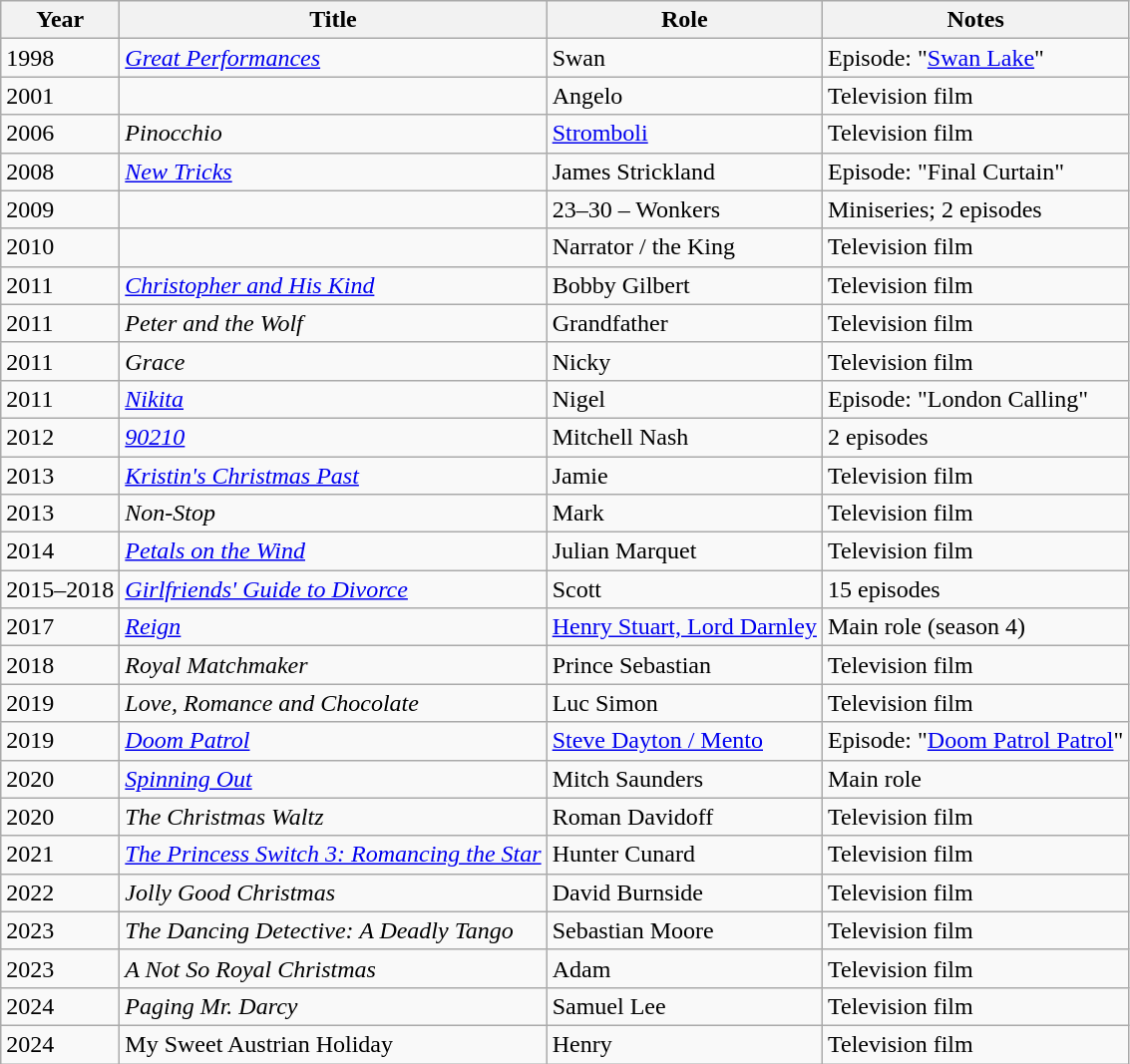<table class="wikitable sortable">
<tr>
<th>Year</th>
<th>Title</th>
<th>Role</th>
<th class="unsortable">Notes</th>
</tr>
<tr>
<td>1998</td>
<td><em><a href='#'>Great Performances</a></em></td>
<td>Swan</td>
<td>Episode: "<a href='#'>Swan Lake</a>"</td>
</tr>
<tr>
<td>2001</td>
<td><em></em></td>
<td>Angelo</td>
<td>Television film</td>
</tr>
<tr>
<td>2006</td>
<td><em>Pinocchio</em></td>
<td><a href='#'>Stromboli</a></td>
<td>Television film</td>
</tr>
<tr>
<td>2008</td>
<td><em><a href='#'>New Tricks</a></em></td>
<td>James Strickland</td>
<td>Episode: "Final Curtain"</td>
</tr>
<tr>
<td>2009</td>
<td><em></em></td>
<td>23–30 – Wonkers</td>
<td>Miniseries; 2 episodes</td>
</tr>
<tr>
<td>2010</td>
<td><em></em></td>
<td>Narrator / the King</td>
<td>Television film</td>
</tr>
<tr>
<td>2011</td>
<td><em><a href='#'>Christopher and His Kind</a></em></td>
<td>Bobby Gilbert</td>
<td>Television film</td>
</tr>
<tr>
<td>2011</td>
<td><em>Peter and the Wolf</em></td>
<td>Grandfather</td>
<td>Television film</td>
</tr>
<tr>
<td>2011</td>
<td><em>Grace</em></td>
<td>Nicky</td>
<td>Television film</td>
</tr>
<tr>
<td>2011</td>
<td><em><a href='#'>Nikita</a></em></td>
<td>Nigel</td>
<td>Episode: "London Calling"</td>
</tr>
<tr>
<td>2012</td>
<td><em><a href='#'>90210</a></em></td>
<td>Mitchell Nash</td>
<td>2 episodes</td>
</tr>
<tr>
<td>2013</td>
<td><em><a href='#'>Kristin's Christmas Past</a></em></td>
<td>Jamie</td>
<td>Television film</td>
</tr>
<tr>
<td>2013</td>
<td><em>Non-Stop</em></td>
<td>Mark</td>
<td>Television film</td>
</tr>
<tr>
<td>2014</td>
<td><em><a href='#'>Petals on the Wind</a></em></td>
<td>Julian Marquet</td>
<td>Television film</td>
</tr>
<tr>
<td>2015–2018</td>
<td><em><a href='#'>Girlfriends' Guide to Divorce</a></em></td>
<td>Scott</td>
<td>15 episodes</td>
</tr>
<tr>
<td>2017</td>
<td><em><a href='#'>Reign</a></em></td>
<td><a href='#'>Henry Stuart, Lord Darnley</a></td>
<td>Main role (season 4)</td>
</tr>
<tr>
<td>2018</td>
<td><em>Royal Matchmaker</em></td>
<td>Prince Sebastian</td>
<td>Television film</td>
</tr>
<tr>
<td>2019</td>
<td><em>Love, Romance and Chocolate</em></td>
<td>Luc Simon</td>
<td>Television film</td>
</tr>
<tr>
<td>2019</td>
<td><em><a href='#'>Doom Patrol</a></em></td>
<td><a href='#'>Steve Dayton / Mento</a></td>
<td>Episode: "<a href='#'>Doom Patrol Patrol</a>"</td>
</tr>
<tr>
<td>2020</td>
<td><em><a href='#'>Spinning Out</a></em></td>
<td>Mitch Saunders</td>
<td>Main role</td>
</tr>
<tr>
<td>2020</td>
<td data-sort-value="Christmas Waltz, The"><em>The Christmas Waltz</em></td>
<td>Roman Davidoff</td>
<td>Television film</td>
</tr>
<tr>
<td>2021</td>
<td data-sort-value="Princess Switch 3: Romancing the Star, The"><em><a href='#'>The Princess Switch 3: Romancing the Star</a></em></td>
<td>Hunter Cunard</td>
<td>Television film</td>
</tr>
<tr>
<td>2022</td>
<td><em>Jolly Good Christmas</em></td>
<td>David Burnside</td>
<td>Television film</td>
</tr>
<tr>
<td>2023</td>
<td data-sort-value="Dancing Detective: A Deadly Tango, The"><em>The Dancing Detective: A Deadly Tango</em></td>
<td>Sebastian Moore</td>
<td>Television film</td>
</tr>
<tr>
<td>2023</td>
<td data-sort-value="Not So Royal Christmas, A"><em>A Not So Royal Christmas</em></td>
<td>Adam</td>
<td>Television film</td>
</tr>
<tr>
<td>2024</td>
<td><em>Paging Mr. Darcy</em></td>
<td>Samuel Lee</td>
<td>Television film</td>
</tr>
<tr>
<td>2024</td>
<td>My Sweet Austrian Holiday</td>
<td>Henry</td>
<td>Television film</td>
</tr>
</table>
